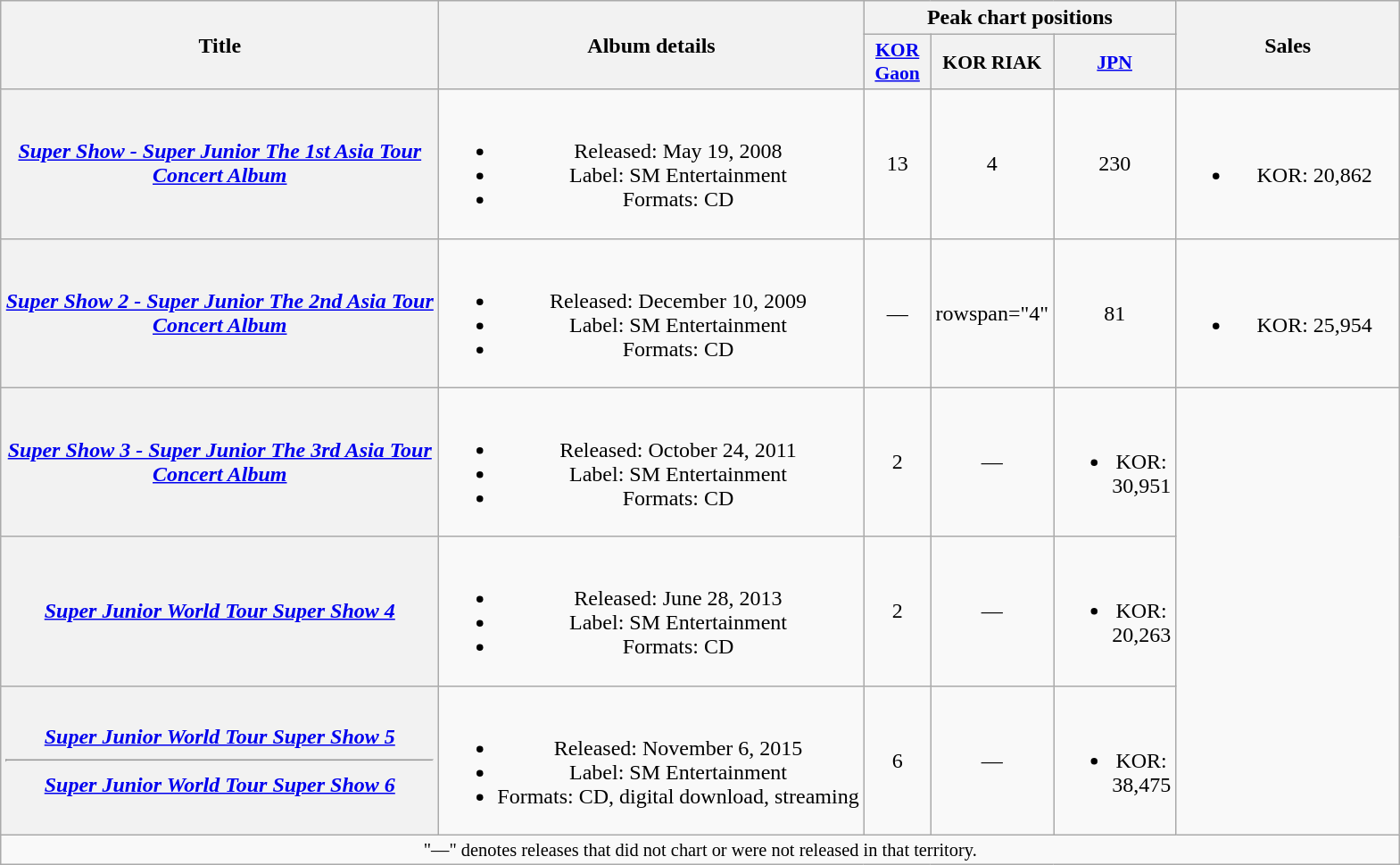<table class="wikitable plainrowheaders" style="text-align:center;">
<tr>
<th scope="col" rowspan="2" style="width:20em;">Title</th>
<th scope="col" rowspan="2">Album details</th>
<th colspan="3" scope="col">Peak chart positions</th>
<th scope="col" rowspan="2" style="width:10em;">Sales</th>
</tr>
<tr>
<th scope="col" style="width:3em;font-size:90%;"><a href='#'>KOR Gaon</a><br></th>
<th scope="col" style="width:3em;font-size:90%;">KOR RIAK<br></th>
<th scope="col" style="width:3em;font-size:90%;"><a href='#'>JPN</a><br></th>
</tr>
<tr>
<th scope="row"><em><a href='#'>Super Show - Super Junior The 1st Asia Tour Concert Album</a></em></th>
<td><br><ul><li>Released: May 19, 2008</li><li>Label: SM Entertainment</li><li>Formats: CD</li></ul></td>
<td>13</td>
<td>4</td>
<td>230</td>
<td><br><ul><li>KOR: 20,862</li></ul></td>
</tr>
<tr>
<th scope="row"><em><a href='#'>Super Show 2 - Super Junior The 2nd Asia Tour Concert Album</a></em></th>
<td><br><ul><li>Released: December 10, 2009</li><li>Label: SM Entertainment</li><li>Formats: CD</li></ul></td>
<td>—</td>
<td>rowspan="4" </td>
<td>81</td>
<td><br><ul><li>KOR: 25,954</li></ul></td>
</tr>
<tr>
<th scope="row"><em><a href='#'>Super Show 3 - Super Junior The 3rd Asia Tour Concert Album</a></em></th>
<td><br><ul><li>Released: October 24, 2011</li><li>Label: SM Entertainment</li><li>Formats: CD</li></ul></td>
<td>2</td>
<td>—</td>
<td><br><ul><li>KOR: 30,951</li></ul></td>
</tr>
<tr>
<th scope="row"><em><a href='#'>Super Junior World Tour Super Show 4</a></em></th>
<td><br><ul><li>Released: June 28, 2013</li><li>Label: SM Entertainment</li><li>Formats: CD</li></ul></td>
<td>2</td>
<td>—</td>
<td><br><ul><li>KOR: 20,263</li></ul></td>
</tr>
<tr>
<th scope="row"><em><a href='#'>Super Junior World Tour Super Show 5</a></em> <hr> <em><a href='#'>Super Junior World Tour Super Show 6</a></em></th>
<td><br><ul><li>Released: November 6, 2015</li><li>Label: SM Entertainment</li><li>Formats: CD, digital download, streaming</li></ul></td>
<td>6</td>
<td>—</td>
<td><br><ul><li>KOR: 38,475</li></ul></td>
</tr>
<tr>
<td colspan="6" style="text-align:center; font-size:85%;">"—" denotes releases that did not chart or were not released in that territory.</td>
</tr>
</table>
